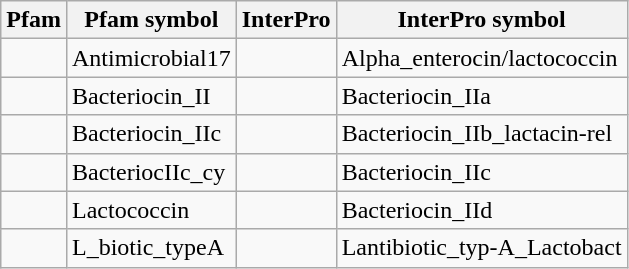<table class="wikitable sortable">
<tr>
<th>Pfam</th>
<th>Pfam symbol</th>
<th>InterPro</th>
<th>InterPro symbol</th>
</tr>
<tr>
<td></td>
<td>Antimicrobial17</td>
<td></td>
<td>Alpha_enterocin/lactococcin</td>
</tr>
<tr>
<td></td>
<td>Bacteriocin_II</td>
<td></td>
<td>Bacteriocin_IIa</td>
</tr>
<tr>
<td></td>
<td>Bacteriocin_IIc</td>
<td></td>
<td>Bacteriocin_IIb_lactacin-rel</td>
</tr>
<tr>
<td></td>
<td>BacteriocIIc_cy</td>
<td></td>
<td>Bacteriocin_IIc</td>
</tr>
<tr>
<td></td>
<td>Lactococcin</td>
<td></td>
<td>Bacteriocin_IId</td>
</tr>
<tr>
<td></td>
<td>L_biotic_typeA</td>
<td></td>
<td>Lantibiotic_typ-A_Lactobact</td>
</tr>
</table>
